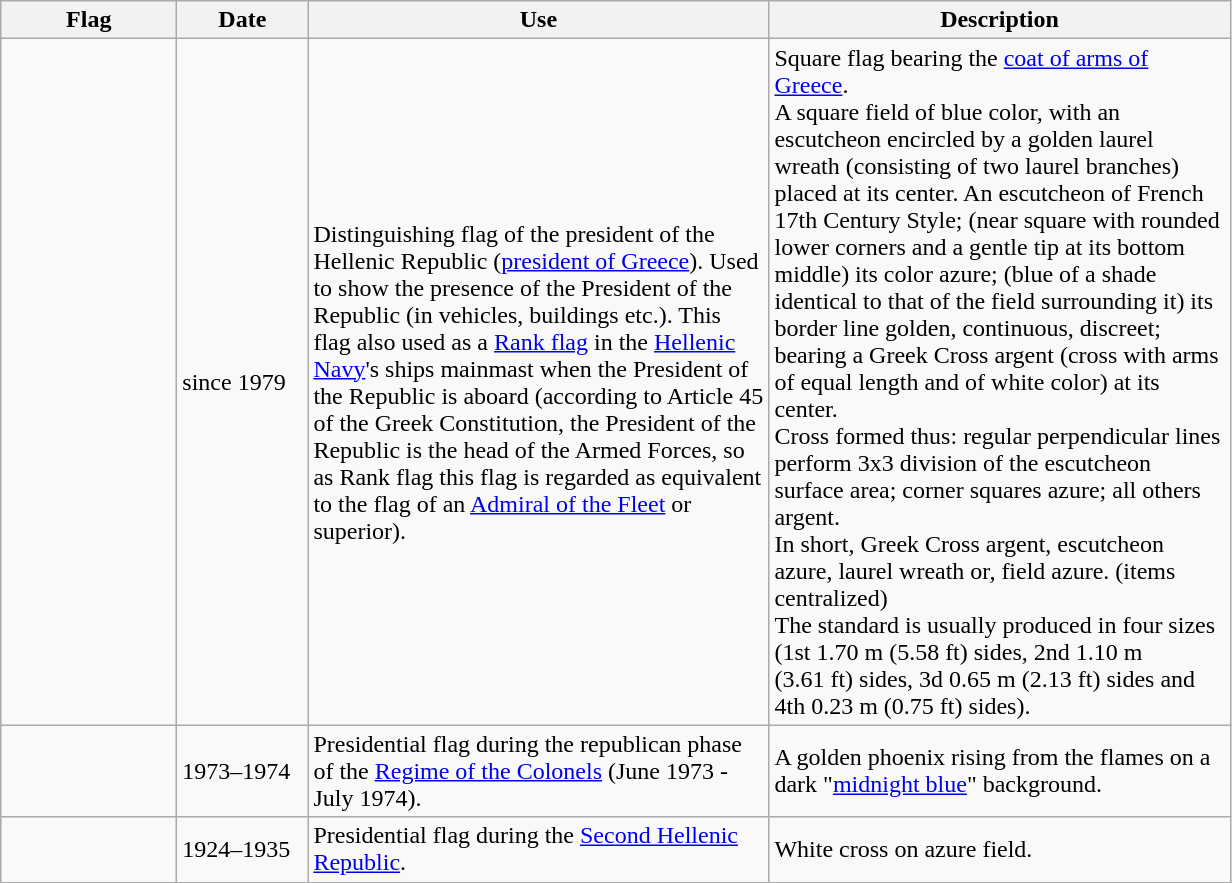<table class="wikitable">
<tr>
<th width="110">Flag</th>
<th width="80">Date</th>
<th width="300">Use</th>
<th width="300">Description</th>
</tr>
<tr>
<td></td>
<td>since 1979</td>
<td>Distinguishing flag of the president of the Hellenic Republic (<a href='#'>president of Greece</a>). Used to show the presence of the President of the Republic (in vehicles, buildings etc.). This flag also used as a <a href='#'>Rank flag</a> in the <a href='#'>Hellenic Navy</a>'s ships mainmast when the President of the Republic is aboard (according to Article 45 of the Greek Constitution, the President of the Republic is the head of the Armed Forces, so as Rank flag this flag is regarded as equivalent to the flag of an <a href='#'>Admiral of the Fleet</a> or superior).</td>
<td>Square flag bearing the <a href='#'>coat of arms of Greece</a>.<br>A square field of blue color, with an escutcheon encircled by a golden laurel wreath (consisting of two laurel branches) placed at its center.  An escutcheon of French 17th Century Style; (near square with rounded lower corners and a gentle tip at its bottom middle) its color azure; (blue of a shade identical to that of the field surrounding it) its border line golden, continuous, discreet; bearing a Greek Cross argent (cross with arms of equal length and of white color) at its center.<br>Cross formed thus: regular perpendicular lines perform 3x3 division of the escutcheon surface area; corner squares azure; all others argent.<br>In short, Greek Cross argent, escutcheon azure, laurel wreath or, field azure. (items centralized)<br>The standard is usually produced in four sizes (1st 1.70 m (5.58 ft) sides, 2nd 1.10 m (3.61 ft) sides, 3d 0.65 m (2.13 ft) sides and 4th 0.23 m (0.75 ft) sides).</td>
</tr>
<tr>
<td></td>
<td>1973–1974</td>
<td>Presidential flag during the republican phase of the <a href='#'>Regime of the Colonels</a> (June 1973 - July 1974).</td>
<td>A golden phoenix rising from the flames on a dark "<a href='#'>midnight blue</a>" background.</td>
</tr>
<tr>
<td></td>
<td>1924–1935</td>
<td>Presidential flag during the <a href='#'>Second Hellenic Republic</a>.</td>
<td>White cross on azure field.</td>
</tr>
<tr>
</tr>
</table>
